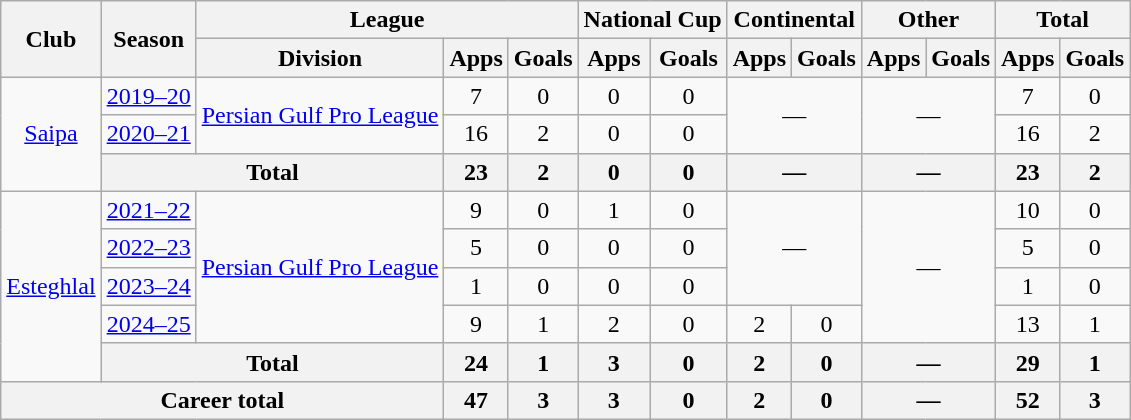<table class="wikitable" style="text-align:center">
<tr>
<th rowspan="2">Club</th>
<th rowspan="2">Season</th>
<th colspan="3">League</th>
<th colspan="2">National Cup</th>
<th colspan="2">Continental</th>
<th colspan="2">Other</th>
<th colspan="2">Total</th>
</tr>
<tr>
<th>Division</th>
<th>Apps</th>
<th>Goals</th>
<th>Apps</th>
<th>Goals</th>
<th>Apps</th>
<th>Goals</th>
<th>Apps</th>
<th>Goals</th>
<th>Apps</th>
<th>Goals</th>
</tr>
<tr>
<td rowspan="3"><a href='#'>Saipa</a></td>
<td><a href='#'>2019–20</a></td>
<td rowspan="2"><a href='#'>Persian Gulf Pro League</a></td>
<td>7</td>
<td>0</td>
<td>0</td>
<td>0</td>
<td colspan="2" rowspan="2">—</td>
<td colspan="2" rowspan="2">—</td>
<td>7</td>
<td>0</td>
</tr>
<tr>
<td><a href='#'>2020–21</a></td>
<td>16</td>
<td>2</td>
<td>0</td>
<td>0</td>
<td>16</td>
<td>2</td>
</tr>
<tr>
<th colspan=2>Total</th>
<th>23</th>
<th>2</th>
<th>0</th>
<th>0</th>
<th colspan="2">—</th>
<th colspan="2">—</th>
<th>23</th>
<th>2</th>
</tr>
<tr>
<td rowspan="5"><a href='#'>Esteghlal</a></td>
<td><a href='#'>2021–22</a></td>
<td rowspan="4"><a href='#'>Persian Gulf Pro League</a></td>
<td>9</td>
<td>0</td>
<td>1</td>
<td>0</td>
<td colspan="2" rowspan="3">—</td>
<td colspan="2" rowspan="4">—</td>
<td>10</td>
<td>0</td>
</tr>
<tr>
<td><a href='#'>2022–23</a></td>
<td>5</td>
<td>0</td>
<td>0</td>
<td>0</td>
<td>5</td>
<td>0</td>
</tr>
<tr>
<td><a href='#'>2023–24</a></td>
<td>1</td>
<td>0</td>
<td>0</td>
<td>0</td>
<td>1</td>
<td>0</td>
</tr>
<tr>
<td><a href='#'>2024–25</a></td>
<td>9</td>
<td>1</td>
<td>2</td>
<td>0</td>
<td>2</td>
<td>0</td>
<td>13</td>
<td>1</td>
</tr>
<tr>
<th colspan=2>Total</th>
<th>24</th>
<th>1</th>
<th>3</th>
<th>0</th>
<th>2</th>
<th>0</th>
<th colspan=2>—</th>
<th>29</th>
<th>1</th>
</tr>
<tr>
<th colspan="3">Career total</th>
<th>47</th>
<th>3</th>
<th>3</th>
<th>0</th>
<th>2</th>
<th>0</th>
<th colspan="2">—</th>
<th>52</th>
<th>3</th>
</tr>
</table>
